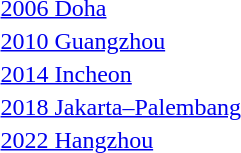<table>
<tr>
<td><a href='#'>2006 Doha</a></td>
<td></td>
<td></td>
<td></td>
</tr>
<tr>
<td><a href='#'>2010 Guangzhou</a></td>
<td></td>
<td></td>
<td></td>
</tr>
<tr>
<td><a href='#'>2014 Incheon</a></td>
<td></td>
<td></td>
<td></td>
</tr>
<tr>
<td><a href='#'>2018 Jakarta–Palembang</a></td>
<td></td>
<td></td>
<td></td>
</tr>
<tr>
<td><a href='#'>2022 Hangzhou</a></td>
<td></td>
<td></td>
<td></td>
</tr>
</table>
